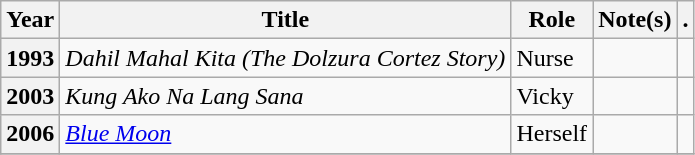<table class="wikitable plainrowheaders sortable">
<tr>
<th scope="col">Year</th>
<th scope="col">Title</th>
<th scope="col" class="unsortable">Role</th>
<th scope="col" class="unsortable">Note(s)</th>
<th scope="col" class="unsortable">.</th>
</tr>
<tr>
<th scope="row">1993</th>
<td><em>Dahil Mahal Kita (The Dolzura Cortez Story)</em></td>
<td>Nurse</td>
<td></td>
<td style="text-align:center;"></td>
</tr>
<tr>
<th scope="row">2003</th>
<td><em>Kung Ako Na Lang Sana</em></td>
<td>Vicky</td>
<td></td>
<td style="text-align:center;"></td>
</tr>
<tr>
<th scope="row">2006</th>
<td><em><a href='#'>Blue Moon</a></em></td>
<td>Herself</td>
<td></td>
<td style="text-align:center;"></td>
</tr>
<tr>
</tr>
</table>
